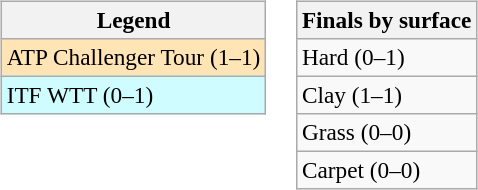<table>
<tr valign=top>
<td><br><table class=wikitable style=font-size:97%>
<tr>
<th>Legend</th>
</tr>
<tr style="background:moccasin;">
<td>ATP Challenger Tour (1–1)</td>
</tr>
<tr style="background:#cffcff;">
<td>ITF WTT (0–1)</td>
</tr>
</table>
</td>
<td><br><table class=wikitable style=font-size:97%>
<tr>
<th>Finals by surface</th>
</tr>
<tr>
<td>Hard (0–1)</td>
</tr>
<tr>
<td>Clay (1–1)</td>
</tr>
<tr>
<td>Grass (0–0)</td>
</tr>
<tr>
<td>Carpet (0–0)</td>
</tr>
</table>
</td>
</tr>
</table>
